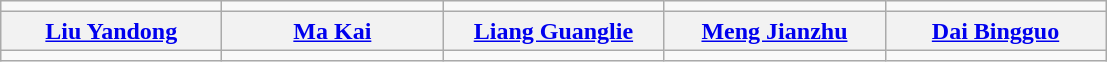<table class="wikitable" style="text-align: center">
<tr>
<td></td>
<td></td>
<td></td>
<td></td>
<td></td>
</tr>
<tr>
<th width="140"><a href='#'>Liu Yandong</a></th>
<th width="140"><a href='#'>Ma Kai</a></th>
<th width="140"><a href='#'>Liang Guanglie</a></th>
<th width="140"><a href='#'>Meng Jianzhu</a></th>
<th width="140"><a href='#'>Dai Bingguo</a></th>
</tr>
<tr>
<td></td>
<td></td>
<td></td>
<td></td>
<td></td>
</tr>
</table>
